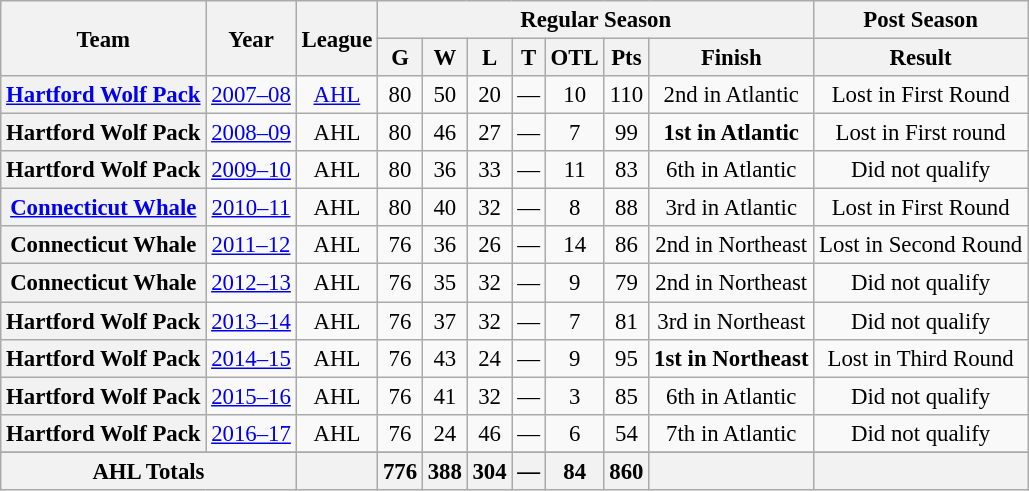<table class="wikitable" style="font-size: 95%; text-align:center;">
<tr>
<th rowspan="2">Team</th>
<th rowspan="2">Year</th>
<th rowspan="2">League</th>
<th colspan="7">Regular Season</th>
<th colspan="1">Post Season</th>
</tr>
<tr>
<th>G</th>
<th>W</th>
<th>L</th>
<th>T</th>
<th>OTL</th>
<th>Pts</th>
<th>Finish</th>
<th>Result</th>
</tr>
<tr>
<th><a href='#'>Hartford Wolf Pack</a></th>
<td><a href='#'>2007–08</a></td>
<td><a href='#'>AHL</a></td>
<td>80</td>
<td>50</td>
<td>20</td>
<td>—</td>
<td>10</td>
<td>110</td>
<td>2nd in Atlantic</td>
<td>Lost in First Round</td>
</tr>
<tr>
<th>Hartford Wolf Pack</th>
<td><a href='#'>2008–09</a></td>
<td>AHL</td>
<td>80</td>
<td>46</td>
<td>27</td>
<td>—</td>
<td>7</td>
<td>99</td>
<td><strong>1st in Atlantic</strong></td>
<td>Lost in First round</td>
</tr>
<tr>
<th>Hartford Wolf Pack</th>
<td><a href='#'>2009–10</a></td>
<td>AHL</td>
<td>80</td>
<td>36</td>
<td>33</td>
<td>—</td>
<td>11</td>
<td>83</td>
<td>6th in Atlantic</td>
<td>Did not qualify</td>
</tr>
<tr>
<th><a href='#'>Connecticut Whale</a></th>
<td><a href='#'>2010–11</a></td>
<td>AHL</td>
<td>80</td>
<td>40</td>
<td>32</td>
<td>—</td>
<td>8</td>
<td>88</td>
<td>3rd in Atlantic</td>
<td>Lost in First Round</td>
</tr>
<tr>
<th>Connecticut Whale</th>
<td><a href='#'>2011–12</a></td>
<td>AHL</td>
<td>76</td>
<td>36</td>
<td>26</td>
<td>—</td>
<td>14</td>
<td>86</td>
<td>2nd in Northeast</td>
<td>Lost in Second Round</td>
</tr>
<tr>
<th>Connecticut Whale</th>
<td><a href='#'>2012–13</a></td>
<td>AHL</td>
<td>76</td>
<td>35</td>
<td>32</td>
<td>—</td>
<td>9</td>
<td>79</td>
<td>2nd in Northeast</td>
<td>Did not qualify</td>
</tr>
<tr>
<th>Hartford Wolf Pack</th>
<td><a href='#'>2013–14</a></td>
<td>AHL</td>
<td>76</td>
<td>37</td>
<td>32</td>
<td>—</td>
<td>7</td>
<td>81</td>
<td>3rd in Northeast</td>
<td>Did not qualify</td>
</tr>
<tr>
<th>Hartford Wolf Pack</th>
<td><a href='#'>2014–15</a></td>
<td>AHL</td>
<td>76</td>
<td>43</td>
<td>24</td>
<td>—</td>
<td>9</td>
<td>95</td>
<td><strong>1st in Northeast</strong></td>
<td>Lost in Third Round</td>
</tr>
<tr>
<th>Hartford Wolf Pack</th>
<td><a href='#'>2015–16</a></td>
<td>AHL</td>
<td>76</td>
<td>41</td>
<td>32</td>
<td>—</td>
<td>3</td>
<td>85</td>
<td>6th in Atlantic</td>
<td>Did not qualify</td>
</tr>
<tr>
<th>Hartford Wolf Pack</th>
<td><a href='#'>2016–17</a></td>
<td>AHL</td>
<td>76</td>
<td>24</td>
<td>46</td>
<td>—</td>
<td>6</td>
<td>54</td>
<td>7th in Atlantic</td>
<td>Did not qualify</td>
</tr>
<tr>
</tr>
<tr>
<th colspan="2">AHL Totals</th>
<th></th>
<th>776</th>
<th>388</th>
<th>304</th>
<th>—</th>
<th>84</th>
<th>860</th>
<th></th>
<th></th>
</tr>
</table>
